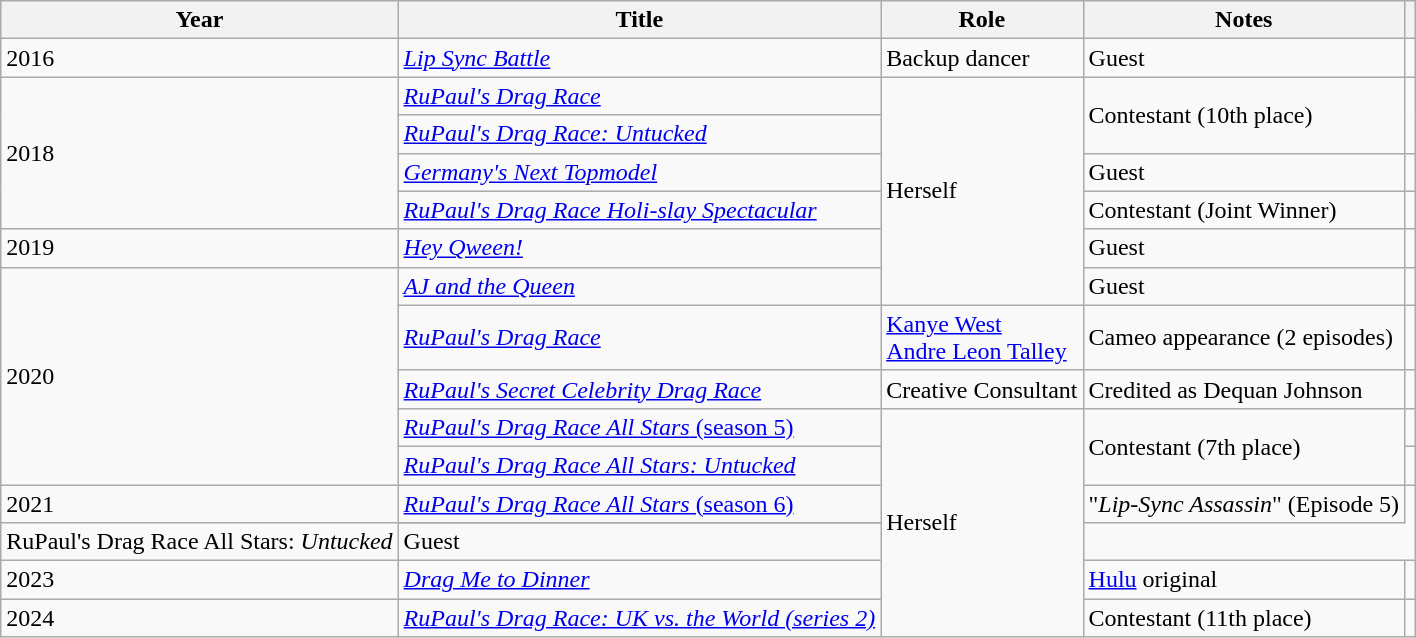<table class="wikitable plainrowheaders sortable">
<tr>
<th scope="col">Year</th>
<th scope="col">Title</th>
<th scope="col">Role</th>
<th scope="col">Notes</th>
<th style="text-align: center;" class="unsortable"></th>
</tr>
<tr>
<td>2016</td>
<td><em><a href='#'>Lip Sync Battle</a></em></td>
<td>Backup dancer</td>
<td>Guest</td>
<td style="text-align: center;"></td>
</tr>
<tr>
<td rowspan="4">2018</td>
<td><em><a href='#'>RuPaul's Drag Race</a></em></td>
<td rowspan="6">Herself</td>
<td rowspan="2">Contestant (10th place)</td>
<td rowspan="2" style="text-align: center;"></td>
</tr>
<tr>
<td><em><a href='#'>RuPaul's Drag Race: Untucked</a></em></td>
</tr>
<tr>
<td><em><a href='#'>Germany's Next Topmodel</a></em></td>
<td>Guest</td>
<td style="text-align: center;"></td>
</tr>
<tr>
<td><em><a href='#'>RuPaul's Drag Race Holi-slay Spectacular</a></em></td>
<td>Contestant (Joint Winner)</td>
<td style="text-align: center;"></td>
</tr>
<tr>
<td>2019</td>
<td><em><a href='#'>Hey Qween!</a></em></td>
<td>Guest</td>
<td style="text-align: center;"></td>
</tr>
<tr>
<td rowspan="5">2020</td>
<td><em><a href='#'>AJ and the Queen</a></em></td>
<td>Guest</td>
<td style="text-align: center;"></td>
</tr>
<tr>
<td><a href='#'><em>RuPaul's Drag Race</em></a></td>
<td><a href='#'>Kanye West</a> <br><a href='#'>Andre Leon Talley</a></td>
<td>Cameo appearance (2 episodes)</td>
<td style="text-align: center;"></td>
</tr>
<tr>
<td><em><a href='#'>RuPaul's Secret Celebrity Drag Race</a></em></td>
<td>Creative Consultant</td>
<td>Credited as Dequan Johnson</td>
<td></td>
</tr>
<tr>
<td scope="row"><a href='#'><em>RuPaul's Drag Race All Stars</em> (season 5)</a></td>
<td rowspan="7">Herself</td>
<td rowspan="2">Contestant (7th place)</td>
<td style="text-align: center;"></td>
</tr>
<tr>
<td scope="row"><em><a href='#'>RuPaul's Drag Race All Stars: Untucked</a></em></td>
<td style="text-align: center;"></td>
</tr>
<tr>
<td rowspan="2">2021</td>
<td><a href='#'><em>RuPaul's Drag Race All Stars</em> (season 6)</a></td>
<td>"<em>Lip-Sync Assassin</em>" (Episode 5)</td>
</tr>
<tr>
</tr>
<tr>
<td>RuPaul's Drag Race All Stars: <em>Untucked</em></td>
<td>Guest</td>
</tr>
<tr>
<td>2023</td>
<td><em><a href='#'>Drag Me to Dinner</a></em></td>
<td><a href='#'>Hulu</a> original</td>
<td style="text-align: center;"></td>
</tr>
<tr>
<td>2024</td>
<td><em><a href='#'>RuPaul's Drag Race: UK vs. the World (series 2)</a></em></td>
<td>Contestant (11th place)</td>
<td style="text-align: center;"></td>
</tr>
</table>
